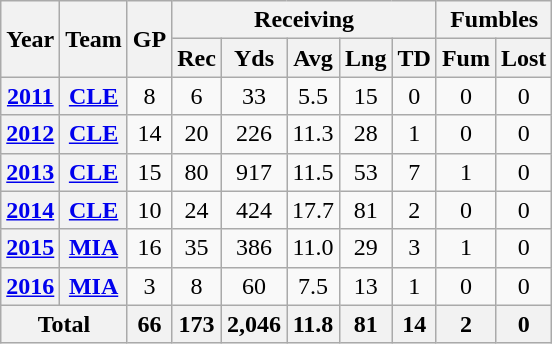<table class=wikitable style="text-align:center;">
<tr>
<th rowspan="2">Year</th>
<th rowspan="2">Team</th>
<th rowspan="2">GP</th>
<th colspan="5">Receiving</th>
<th colspan="2">Fumbles</th>
</tr>
<tr>
<th>Rec</th>
<th>Yds</th>
<th>Avg</th>
<th>Lng</th>
<th>TD</th>
<th>Fum</th>
<th>Lost</th>
</tr>
<tr>
<th><a href='#'>2011</a></th>
<th><a href='#'>CLE</a></th>
<td>8</td>
<td>6</td>
<td>33</td>
<td>5.5</td>
<td>15</td>
<td>0</td>
<td>0</td>
<td>0</td>
</tr>
<tr>
<th><a href='#'>2012</a></th>
<th><a href='#'>CLE</a></th>
<td>14</td>
<td>20</td>
<td>226</td>
<td>11.3</td>
<td>28</td>
<td>1</td>
<td>0</td>
<td>0</td>
</tr>
<tr>
<th><a href='#'>2013</a></th>
<th><a href='#'>CLE</a></th>
<td>15</td>
<td>80</td>
<td>917</td>
<td>11.5</td>
<td>53</td>
<td>7</td>
<td>1</td>
<td>0</td>
</tr>
<tr>
<th><a href='#'>2014</a></th>
<th><a href='#'>CLE</a></th>
<td>10</td>
<td>24</td>
<td>424</td>
<td>17.7</td>
<td>81</td>
<td>2</td>
<td>0</td>
<td>0</td>
</tr>
<tr>
<th><a href='#'>2015</a></th>
<th><a href='#'>MIA</a></th>
<td>16</td>
<td>35</td>
<td>386</td>
<td>11.0</td>
<td>29</td>
<td>3</td>
<td>1</td>
<td>0</td>
</tr>
<tr>
<th><a href='#'>2016</a></th>
<th><a href='#'>MIA</a></th>
<td>3</td>
<td>8</td>
<td>60</td>
<td>7.5</td>
<td>13</td>
<td>1</td>
<td>0</td>
<td>0</td>
</tr>
<tr>
<th colspan="2">Total</th>
<th>66</th>
<th>173</th>
<th>2,046</th>
<th>11.8</th>
<th>81</th>
<th>14</th>
<th>2</th>
<th>0</th>
</tr>
</table>
